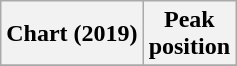<table class="wikitable">
<tr>
<th>Chart (2019)</th>
<th>Peak<br>position</th>
</tr>
<tr>
</tr>
</table>
